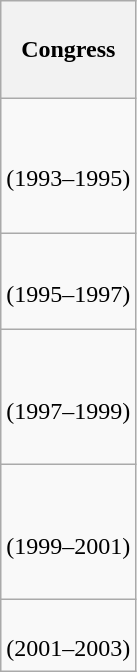<table class="wikitable" style="float:left; margin:0; margin-right:-0.5px; margin-top:14px; text-align:center;">
<tr style="white-space:nowrap; height:4.04em;">
<th>Congress</th>
</tr>
<tr style="white-space:nowrap; height:5.62em;">
<td><strong></strong><br>(1993–1995)</td>
</tr>
<tr style="white-space:nowrap; height:4.04em">
<td><strong></strong><br>(1995–1997)</td>
</tr>
<tr style="white-space:nowrap; height:5.62em">
<td><strong></strong><br>(1997–1999)</td>
</tr>
<tr style="white-space:nowrap; height:5.62em">
<td><strong></strong><br>(1999–2001)</td>
</tr>
<tr style="white-space:nowrap; height:3em">
<td><strong></strong><br>(2001–2003)</td>
</tr>
</table>
